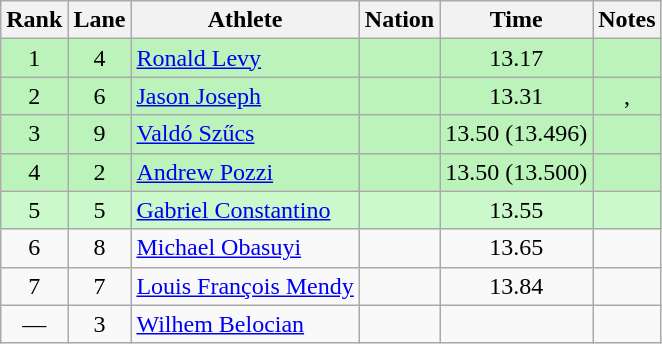<table class="wikitable sortable" style="text-align:center;">
<tr>
<th>Rank</th>
<th>Lane</th>
<th>Athlete</th>
<th>Nation</th>
<th>Time</th>
<th>Notes</th>
</tr>
<tr bgcolor="#bbf3bb">
<td>1</td>
<td>4</td>
<td align="left"><a href='#'>Ronald Levy</a></td>
<td align="left"></td>
<td>13.17</td>
<td></td>
</tr>
<tr bgcolor="#bbf3bb">
<td>2</td>
<td>6</td>
<td align="left"><a href='#'>Jason Joseph</a></td>
<td align="left"></td>
<td>13.31</td>
<td>, </td>
</tr>
<tr bgcolor="#bbf3bb">
<td>3</td>
<td>9</td>
<td align="left"><a href='#'>Valdó Szűcs</a></td>
<td align="left"></td>
<td>13.50 (13.496)</td>
<td></td>
</tr>
<tr bgcolor="#bbf3bb">
<td>4</td>
<td>2</td>
<td align="left"><a href='#'>Andrew Pozzi</a></td>
<td align="left"></td>
<td>13.50 (13.500)</td>
<td></td>
</tr>
<tr bgcolor="#ccf9cc">
<td>5</td>
<td>5</td>
<td align="left"><a href='#'>Gabriel Constantino</a></td>
<td align="left"></td>
<td>13.55</td>
<td></td>
</tr>
<tr>
<td>6</td>
<td>8</td>
<td align="left"><a href='#'>Michael Obasuyi</a></td>
<td align="left"></td>
<td>13.65</td>
<td></td>
</tr>
<tr>
<td>7</td>
<td>7</td>
<td align="left"><a href='#'>Louis François Mendy</a></td>
<td align="left"></td>
<td>13.84</td>
<td></td>
</tr>
<tr>
<td data-sort-value=8>—</td>
<td>3</td>
<td align="left"><a href='#'>Wilhem Belocian</a></td>
<td align="left"></td>
<td data-sort-value=99.99></td>
<td></td>
</tr>
</table>
